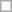<table class=wikitable>
<tr>
<td> </td>
</tr>
</table>
